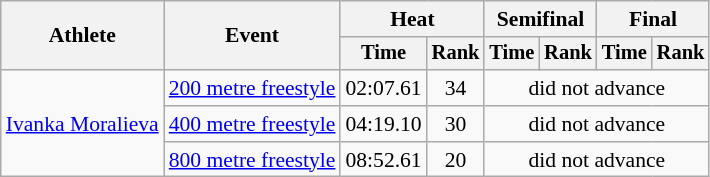<table class=wikitable style="font-size:90%">
<tr>
<th rowspan="2">Athlete</th>
<th rowspan="2">Event</th>
<th colspan="2">Heat</th>
<th colspan="2">Semifinal</th>
<th colspan="2">Final</th>
</tr>
<tr style="font-size:95%">
<th>Time</th>
<th>Rank</th>
<th>Time</th>
<th>Rank</th>
<th>Time</th>
<th>Rank</th>
</tr>
<tr align=center>
<td align=left rowspan=3><a href='#'>Ivanka Moralieva</a></td>
<td align=left><a href='#'>200 metre freestyle</a></td>
<td>02:07.61</td>
<td>34</td>
<td colspan=4>did not advance</td>
</tr>
<tr align=center>
<td align=left><a href='#'>400 metre freestyle</a></td>
<td>04:19.10</td>
<td>30</td>
<td colspan=4>did not advance</td>
</tr>
<tr align=center>
<td align=left><a href='#'>800 metre freestyle</a></td>
<td>08:52.61</td>
<td>20</td>
<td colspan=4>did not advance</td>
</tr>
</table>
